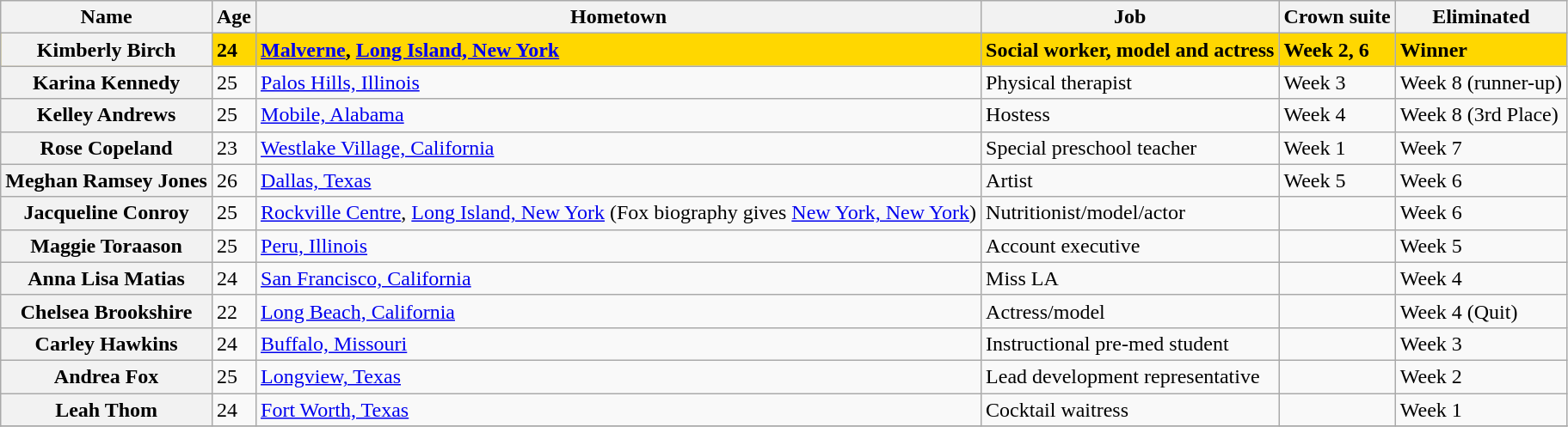<table class="wikitable sortable plainrowheaders">
<tr>
<th scope="col">Name</th>
<th scope="col">Age</th>
<th scope="col">Hometown</th>
<th scope="col">Job</th>
<th scope="col">Crown suite</th>
<th scope="col">Eliminated</th>
</tr>
<tr bgcolor="gold">
<th scope="row"><strong>Kimberly Birch</strong></th>
<td><strong>24</strong></td>
<td><strong><a href='#'>Malverne</a>, <a href='#'>Long Island, New York</a></strong></td>
<td><strong>Social worker, model and actress</strong></td>
<td><strong>Week 2, 6</strong></td>
<td><strong>Winner</strong></td>
</tr>
<tr>
<th scope="row">Karina Kennedy</th>
<td>25</td>
<td><a href='#'>Palos Hills, Illinois</a></td>
<td>Physical therapist</td>
<td>Week 3</td>
<td>Week 8 (runner-up)</td>
</tr>
<tr>
<th scope="row">Kelley Andrews</th>
<td>25</td>
<td><a href='#'>Mobile, Alabama</a></td>
<td>Hostess</td>
<td>Week 4</td>
<td>Week 8 (3rd Place)</td>
</tr>
<tr>
<th scope="row">Rose Copeland</th>
<td>23</td>
<td><a href='#'>Westlake Village, California</a></td>
<td>Special preschool teacher</td>
<td>Week 1</td>
<td>Week 7</td>
</tr>
<tr>
<th scope="row">Meghan Ramsey Jones</th>
<td>26</td>
<td><a href='#'>Dallas, Texas</a></td>
<td>Artist</td>
<td>Week 5</td>
<td>Week 6</td>
</tr>
<tr>
<th scope="row">Jacqueline Conroy</th>
<td>25</td>
<td><a href='#'>Rockville Centre</a>, <a href='#'>Long Island, New York</a> (Fox biography gives <a href='#'>New York, New York</a>)</td>
<td>Nutritionist/model/actor</td>
<td></td>
<td>Week 6</td>
</tr>
<tr>
<th scope="row">Maggie Toraason</th>
<td>25</td>
<td><a href='#'>Peru, Illinois</a></td>
<td>Account executive</td>
<td></td>
<td>Week 5</td>
</tr>
<tr>
<th scope="row">Anna Lisa Matias</th>
<td>24</td>
<td><a href='#'>San Francisco, California</a></td>
<td>Miss LA</td>
<td></td>
<td>Week 4</td>
</tr>
<tr>
<th scope="row">Chelsea Brookshire</th>
<td>22</td>
<td><a href='#'>Long Beach, California</a></td>
<td>Actress/model</td>
<td></td>
<td>Week 4 (Quit)</td>
</tr>
<tr>
<th scope="row">Carley Hawkins</th>
<td>24</td>
<td><a href='#'>Buffalo, Missouri</a></td>
<td>Instructional pre-med student</td>
<td></td>
<td>Week 3</td>
</tr>
<tr>
<th scope="row">Andrea Fox</th>
<td>25</td>
<td><a href='#'>Longview, Texas</a></td>
<td>Lead development representative</td>
<td></td>
<td>Week 2</td>
</tr>
<tr>
<th scope="row">Leah Thom</th>
<td>24</td>
<td><a href='#'>Fort Worth, Texas</a></td>
<td>Cocktail waitress</td>
<td></td>
<td>Week 1</td>
</tr>
<tr>
</tr>
</table>
